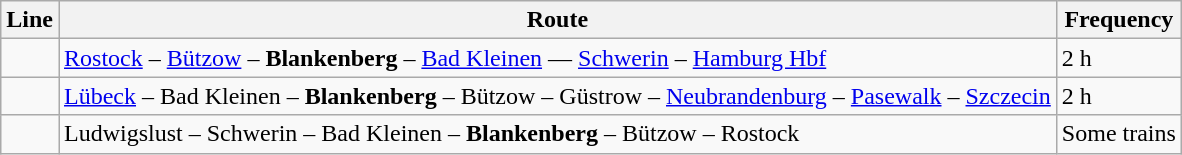<table class="wikitable">
<tr>
<th>Line</th>
<th>Route</th>
<th>Frequency</th>
</tr>
<tr>
<td></td>
<td><a href='#'>Rostock</a> – <a href='#'>Bützow</a> – <strong>Blankenberg</strong> – <a href='#'>Bad Kleinen</a> — <a href='#'>Schwerin</a> – <a href='#'>Hamburg Hbf</a></td>
<td>2 h</td>
</tr>
<tr>
<td></td>
<td><a href='#'>Lübeck</a> – Bad Kleinen – <strong>Blankenberg</strong> – Bützow  – Güstrow – <a href='#'>Neubrandenburg</a> – <a href='#'>Pasewalk</a> – <a href='#'>Szczecin</a></td>
<td>2 h</td>
</tr>
<tr>
<td></td>
<td>Ludwigslust – Schwerin – Bad Kleinen – <strong>Blankenberg</strong> – Bützow – Rostock</td>
<td>Some trains</td>
</tr>
</table>
